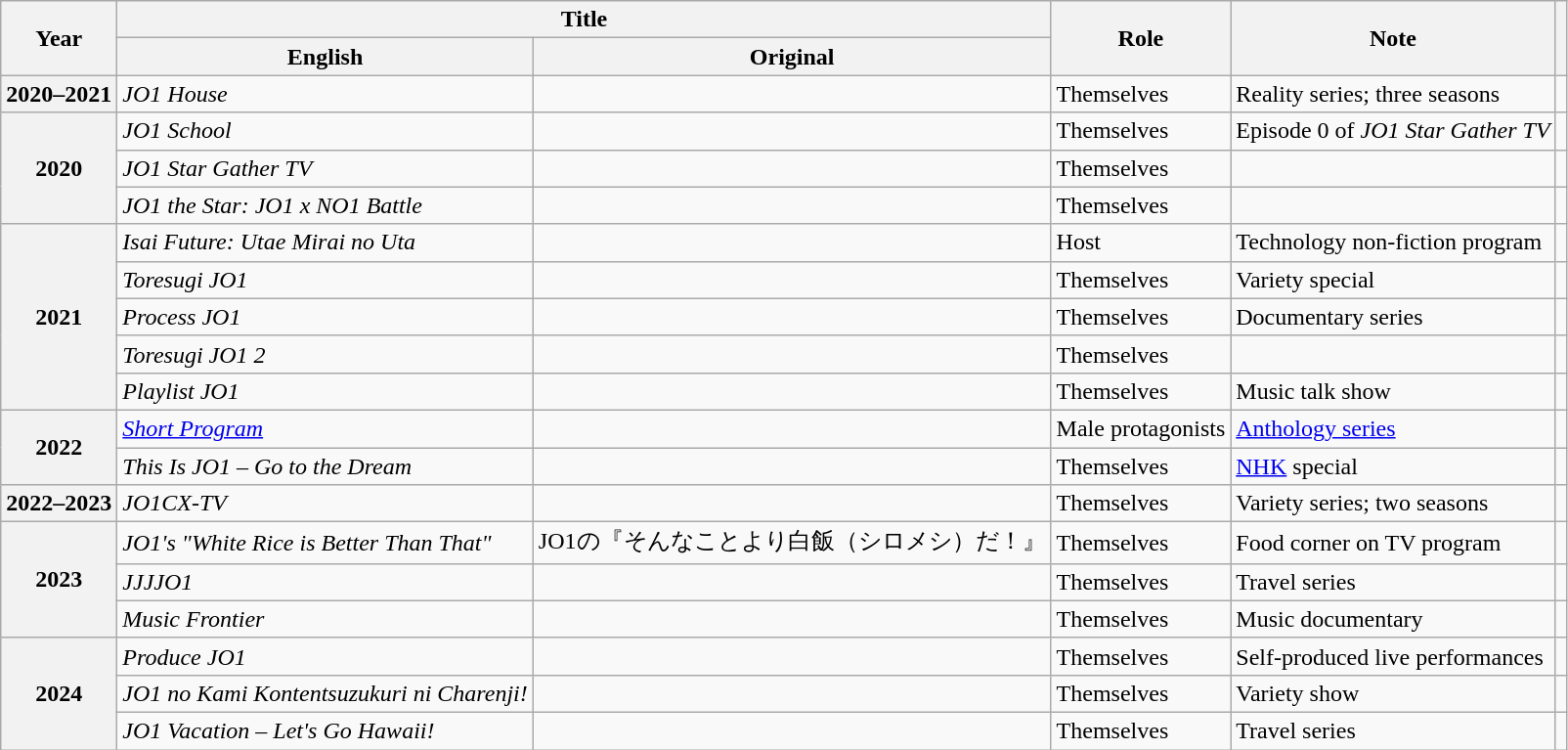<table class="wikitable sortable plainrowheaders">
<tr>
<th scope="col" rowspan="2">Year</th>
<th scope="col" colspan="2">Title</th>
<th scope="col" rowspan="2">Role</th>
<th scope="col" rowspan="2" class="unsortable">Note</th>
<th scope="col" rowspan="2" class="unsortable"></th>
</tr>
<tr>
<th>English</th>
<th>Original</th>
</tr>
<tr>
<th scope="row">2020–2021</th>
<td><em>JO1 House</em></td>
<td></td>
<td>Themselves</td>
<td>Reality series; three seasons</td>
<td></td>
</tr>
<tr>
<th scope="row" rowspan="3">2020</th>
<td><em>JO1 School</em></td>
<td></td>
<td>Themselves</td>
<td>Episode 0 of <em>JO1 Star Gather TV</em></td>
<td></td>
</tr>
<tr>
<td><em>JO1 Star Gather TV</em></td>
<td></td>
<td>Themselves</td>
<td></td>
<td></td>
</tr>
<tr>
<td><em>JO1 the Star: JO1 x NO1 Battle</em></td>
<td></td>
<td>Themselves</td>
<td></td>
<td></td>
</tr>
<tr>
<th scope="row" rowspan="5">2021</th>
<td><em>Isai Future: Utae Mirai no Uta</em></td>
<td></td>
<td>Host</td>
<td>Technology non-fiction program</td>
<td></td>
</tr>
<tr>
<td><em>Toresugi JO1</em></td>
<td></td>
<td>Themselves</td>
<td>Variety special</td>
<td></td>
</tr>
<tr>
<td><em>Process JO1</em></td>
<td></td>
<td>Themselves</td>
<td>Documentary series</td>
<td></td>
</tr>
<tr>
<td><em>Toresugi JO1 2</em></td>
<td></td>
<td>Themselves</td>
<td></td>
<td></td>
</tr>
<tr>
<td><em>Playlist JO1</em></td>
<td></td>
<td>Themselves</td>
<td>Music talk show</td>
<td></td>
</tr>
<tr>
<th scope="row" rowspan="2">2022</th>
<td><em><a href='#'>Short Program</a></em></td>
<td></td>
<td>Male protagonists</td>
<td><a href='#'>Anthology series</a></td>
<td></td>
</tr>
<tr>
<td><em>This Is JO1 – Go to the Dream</em></td>
<td></td>
<td>Themselves</td>
<td><a href='#'>NHK</a> special</td>
<td></td>
</tr>
<tr>
<th scope="row">2022–2023</th>
<td><em>JO1CX-TV</em></td>
<td></td>
<td>Themselves</td>
<td>Variety series; two seasons</td>
<td></td>
</tr>
<tr>
<th scope="row" rowspan="3">2023</th>
<td><em>JO1's "White Rice is Better Than That"</em></td>
<td>JO1の『そんなことより白飯（シロメシ）だ！』</td>
<td>Themselves</td>
<td>Food corner on TV program <em></em></td>
<td></td>
</tr>
<tr>
<td><em>JJJJO1</em></td>
<td></td>
<td>Themselves</td>
<td>Travel series</td>
<td></td>
</tr>
<tr>
<td><em>Music Frontier</em></td>
<td></td>
<td>Themselves</td>
<td>Music documentary</td>
<td></td>
</tr>
<tr>
<th scope="row" rowspan=3>2024</th>
<td><em>Produce JO1</em></td>
<td></td>
<td>Themselves</td>
<td>Self-produced live performances</td>
<td></td>
</tr>
<tr>
<td><em>JO1 no Kami Kontentsuzukuri ni Charenji!</em></td>
<td></td>
<td>Themselves</td>
<td>Variety show</td>
<td></td>
</tr>
<tr>
<td><em>JO1 Vacation – Let's Go Hawaii!</em></td>
<td></td>
<td>Themselves</td>
<td>Travel series</td>
<td></td>
</tr>
</table>
